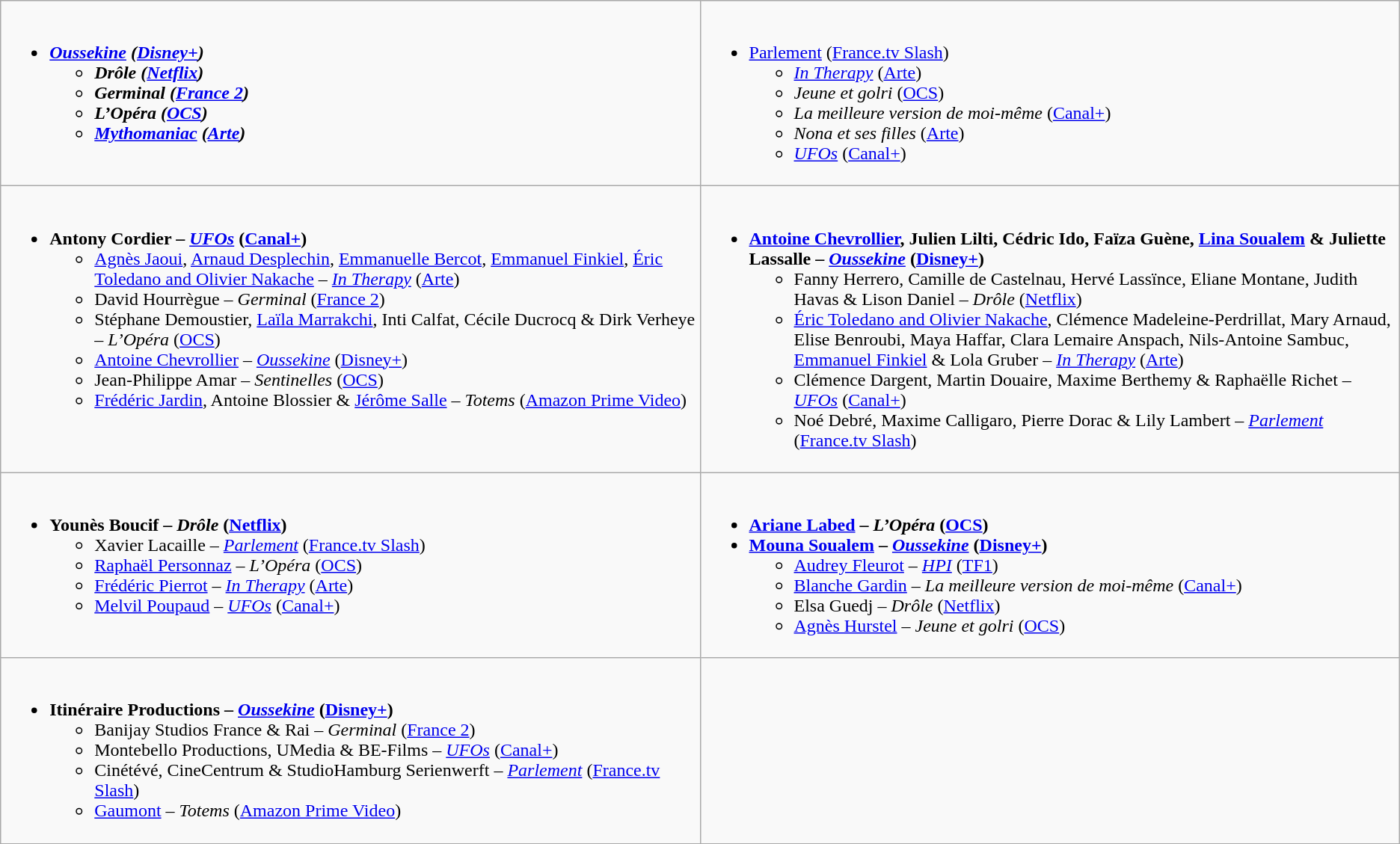<table class="wikitable" role="presentation">
<tr>
<td style="vertical-align:top; width:50%;"><br><ul><li><strong><em><a href='#'>Oussekine</a><em> (<a href='#'>Disney+</a>)<strong><ul><li></em>Drôle<em> (<a href='#'>Netflix</a>)</li><li></em>Germinal<em> (<a href='#'>France 2</a>)</li><li></em>L’Opéra<em> (<a href='#'>OCS</a>)</li><li></em><a href='#'>Mythomaniac</a><em> (<a href='#'>Arte</a>)</li></ul></li></ul></td>
<td style="vertical-align:top; width:50%;"><br><ul><li></em></strong><a href='#'>Parlement</a></em> (<a href='#'>France.tv Slash</a>)</strong><ul><li><em><a href='#'>In Therapy</a></em> (<a href='#'>Arte</a>)</li><li><em>Jeune et golri</em> (<a href='#'>OCS</a>)</li><li><em>La meilleure version de moi-même</em> (<a href='#'>Canal+</a>)</li><li><em>Nona et ses filles</em> (<a href='#'>Arte</a>)</li><li><em><a href='#'>UFOs</a></em> (<a href='#'>Canal+</a>)</li></ul></li></ul></td>
</tr>
<tr>
<td style="vertical-align:top; width:50%;"><br><ul><li><strong>Antony Cordier – <em><a href='#'>UFOs</a></em> (<a href='#'>Canal+</a>)</strong><ul><li><a href='#'>Agnès Jaoui</a>, <a href='#'>Arnaud Desplechin</a>, <a href='#'>Emmanuelle Bercot</a>, <a href='#'>Emmanuel Finkiel</a>, <a href='#'>Éric Toledano and Olivier Nakache</a> – <em><a href='#'>In Therapy</a></em> (<a href='#'>Arte</a>)</li><li>David Hourrègue – <em>Germinal</em> (<a href='#'>France 2</a>)</li><li>Stéphane Demoustier, <a href='#'>Laïla Marrakchi</a>, Inti Calfat, Cécile Ducrocq & Dirk Verheye – <em>L’Opéra</em> (<a href='#'>OCS</a>)</li><li><a href='#'>Antoine Chevrollier</a> – <em><a href='#'>Oussekine</a></em> (<a href='#'>Disney+</a>)</li><li>Jean-Philippe Amar – <em>Sentinelles</em> (<a href='#'>OCS</a>)</li><li><a href='#'>Frédéric Jardin</a>, Antoine Blossier & <a href='#'>Jérôme Salle</a> – <em>Totems</em> (<a href='#'>Amazon Prime Video</a>)</li></ul></li></ul></td>
<td style="vertical-align:top; width:50%;"><br><ul><li><strong><a href='#'>Antoine Chevrollier</a>, Julien Lilti, Cédric Ido, Faïza Guène, <a href='#'>Lina Soualem</a> & Juliette Lassalle – <em><a href='#'>Oussekine</a></em> (<a href='#'>Disney+</a>)</strong><ul><li>Fanny Herrero, Camille de Castelnau, Hervé Lassïnce, Eliane Montane, Judith Havas & Lison Daniel – <em>Drôle</em> (<a href='#'>Netflix</a>)</li><li><a href='#'>Éric Toledano and Olivier Nakache</a>, Clémence Madeleine-Perdrillat, Mary Arnaud, Elise Benroubi, Maya Haffar, Clara Lemaire Anspach, Nils-Antoine Sambuc, <a href='#'>Emmanuel Finkiel</a> & Lola Gruber – <em><a href='#'>In Therapy</a></em> (<a href='#'>Arte</a>)</li><li>Clémence Dargent, Martin Douaire, Maxime Berthemy & Raphaëlle Richet – <em><a href='#'>UFOs</a></em> (<a href='#'>Canal+</a>)</li><li>Noé Debré, Maxime Calligaro, Pierre Dorac & Lily Lambert – <em><a href='#'>Parlement</a></em> (<a href='#'>France.tv Slash</a>)</li></ul></li></ul></td>
</tr>
<tr>
<td style="vertical-align:top; width:50%;"><br><ul><li><strong>Younès Boucif – <em>Drôle</em> (<a href='#'>Netflix</a>)</strong><ul><li>Xavier Lacaille – <em><a href='#'>Parlement</a></em> (<a href='#'>France.tv Slash</a>)</li><li><a href='#'>Raphaël Personnaz</a> – <em>L’Opéra</em> (<a href='#'>OCS</a>)</li><li><a href='#'>Frédéric Pierrot</a> – <em><a href='#'>In Therapy</a></em> (<a href='#'>Arte</a>)</li><li><a href='#'>Melvil Poupaud</a> – <em><a href='#'>UFOs</a></em> (<a href='#'>Canal+</a>)</li></ul></li></ul></td>
<td style="vertical-align:top; width:50%;"><br><ul><li><strong><a href='#'>Ariane Labed</a> – <em>L’Opéra</em> (<a href='#'>OCS</a>)</strong></li><li><strong><a href='#'>Mouna Soualem</a> – <em><a href='#'>Oussekine</a></em> (<a href='#'>Disney+</a>)</strong><ul><li><a href='#'>Audrey Fleurot</a> – <em><a href='#'>HPI</a></em> (<a href='#'>TF1</a>)</li><li><a href='#'>Blanche Gardin</a> – <em>La meilleure version de moi-même</em> (<a href='#'>Canal+</a>)</li><li>Elsa Guedj – <em>Drôle</em> (<a href='#'>Netflix</a>)</li><li><a href='#'>Agnès Hurstel</a> – <em>Jeune et golri</em> (<a href='#'>OCS</a>)</li></ul></li></ul></td>
</tr>
<tr>
<td style="vertical-align:top; width:50%;"><br><ul><li><strong>Itinéraire Productions – <em><a href='#'>Oussekine</a></em> (<a href='#'>Disney+</a>)</strong><ul><li>Banijay Studios France & Rai – <em>Germinal</em> (<a href='#'>France 2</a>)</li><li>Montebello Productions, UMedia & BE-Films – <em><a href='#'>UFOs</a></em> (<a href='#'>Canal+</a>)</li><li>Cinétévé, CineCentrum & StudioHamburg Serienwerft – <em><a href='#'>Parlement</a></em> (<a href='#'>France.tv Slash</a>)</li><li><a href='#'>Gaumont</a> – <em>Totems</em> (<a href='#'>Amazon Prime Video</a>)</li></ul></li></ul></td>
</tr>
<tr>
</tr>
</table>
